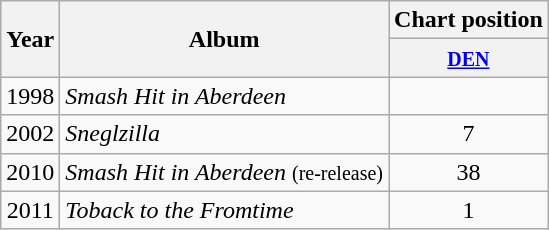<table class="wikitable">
<tr>
<th rowspan="2">Year</th>
<th rowspan="2">Album</th>
<th rowspan="1">Chart position</th>
</tr>
<tr>
<th align="center"><a href='#'><small>DEN</small></a><br></th>
</tr>
<tr>
<td align="center">1998</td>
<td><em>Smash Hit in Aberdeen</em></td>
<td align="center"></td>
</tr>
<tr>
<td align="center">2002</td>
<td><em>Sneglzilla</em></td>
<td align="center">7<br></td>
</tr>
<tr>
<td align="center">2010</td>
<td><em>Smash Hit in Aberdeen</em> <small>(re-release)</small></td>
<td align="center">38</td>
</tr>
<tr>
<td align="center">2011</td>
<td><em>Toback to the Fromtime</em></td>
<td align="center">1</td>
</tr>
</table>
